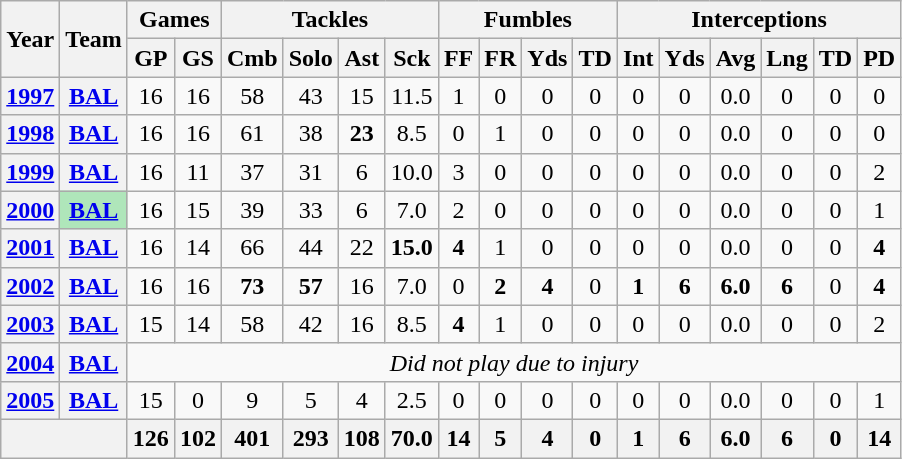<table class="wikitable" style="text-align:center;">
<tr>
<th rowspan="2">Year</th>
<th rowspan="2">Team</th>
<th colspan="2">Games</th>
<th colspan="4">Tackles</th>
<th colspan="4">Fumbles</th>
<th colspan="6">Interceptions</th>
</tr>
<tr>
<th>GP</th>
<th>GS</th>
<th>Cmb</th>
<th>Solo</th>
<th>Ast</th>
<th>Sck</th>
<th>FF</th>
<th>FR</th>
<th>Yds</th>
<th>TD</th>
<th>Int</th>
<th>Yds</th>
<th>Avg</th>
<th>Lng</th>
<th>TD</th>
<th>PD</th>
</tr>
<tr>
<th><a href='#'>1997</a></th>
<th><a href='#'>BAL</a></th>
<td>16</td>
<td>16</td>
<td>58</td>
<td>43</td>
<td>15</td>
<td>11.5</td>
<td>1</td>
<td>0</td>
<td>0</td>
<td>0</td>
<td>0</td>
<td>0</td>
<td>0.0</td>
<td>0</td>
<td>0</td>
<td>0</td>
</tr>
<tr>
<th><a href='#'>1998</a></th>
<th><a href='#'>BAL</a></th>
<td>16</td>
<td>16</td>
<td>61</td>
<td>38</td>
<td><strong>23</strong></td>
<td>8.5</td>
<td>0</td>
<td>1</td>
<td>0</td>
<td>0</td>
<td>0</td>
<td>0</td>
<td>0.0</td>
<td>0</td>
<td>0</td>
<td>0</td>
</tr>
<tr>
<th><a href='#'>1999</a></th>
<th><a href='#'>BAL</a></th>
<td>16</td>
<td>11</td>
<td>37</td>
<td>31</td>
<td>6</td>
<td>10.0</td>
<td>3</td>
<td>0</td>
<td>0</td>
<td>0</td>
<td>0</td>
<td>0</td>
<td>0.0</td>
<td>0</td>
<td>0</td>
<td>2</td>
</tr>
<tr>
<th><a href='#'>2000</a></th>
<th style="background:#afe6ba;"><a href='#'>BAL</a></th>
<td>16</td>
<td>15</td>
<td>39</td>
<td>33</td>
<td>6</td>
<td>7.0</td>
<td>2</td>
<td>0</td>
<td>0</td>
<td>0</td>
<td>0</td>
<td>0</td>
<td>0.0</td>
<td>0</td>
<td>0</td>
<td>1</td>
</tr>
<tr>
<th><a href='#'>2001</a></th>
<th><a href='#'>BAL</a></th>
<td>16</td>
<td>14</td>
<td>66</td>
<td>44</td>
<td>22</td>
<td><strong>15.0</strong></td>
<td><strong>4</strong></td>
<td>1</td>
<td>0</td>
<td>0</td>
<td>0</td>
<td>0</td>
<td>0.0</td>
<td>0</td>
<td>0</td>
<td><strong>4</strong></td>
</tr>
<tr>
<th><a href='#'>2002</a></th>
<th><a href='#'>BAL</a></th>
<td>16</td>
<td>16</td>
<td><strong>73</strong></td>
<td><strong>57</strong></td>
<td>16</td>
<td>7.0</td>
<td>0</td>
<td><strong>2</strong></td>
<td><strong>4</strong></td>
<td>0</td>
<td><strong>1</strong></td>
<td><strong>6</strong></td>
<td><strong>6.0</strong></td>
<td><strong>6</strong></td>
<td>0</td>
<td><strong>4</strong></td>
</tr>
<tr>
<th><a href='#'>2003</a></th>
<th><a href='#'>BAL</a></th>
<td>15</td>
<td>14</td>
<td>58</td>
<td>42</td>
<td>16</td>
<td>8.5</td>
<td><strong>4</strong></td>
<td>1</td>
<td>0</td>
<td>0</td>
<td>0</td>
<td>0</td>
<td>0.0</td>
<td>0</td>
<td>0</td>
<td>2</td>
</tr>
<tr>
<th><a href='#'>2004</a></th>
<th><a href='#'>BAL</a></th>
<td colspan="16"><em>Did not play due to injury</em></td>
</tr>
<tr>
<th><a href='#'>2005</a></th>
<th><a href='#'>BAL</a></th>
<td>15</td>
<td>0</td>
<td>9</td>
<td>5</td>
<td>4</td>
<td>2.5</td>
<td>0</td>
<td>0</td>
<td>0</td>
<td>0</td>
<td>0</td>
<td>0</td>
<td>0.0</td>
<td>0</td>
<td>0</td>
<td>1</td>
</tr>
<tr>
<th colspan="2"></th>
<th>126</th>
<th>102</th>
<th>401</th>
<th>293</th>
<th>108</th>
<th>70.0</th>
<th>14</th>
<th>5</th>
<th>4</th>
<th>0</th>
<th>1</th>
<th>6</th>
<th>6.0</th>
<th>6</th>
<th>0</th>
<th>14</th>
</tr>
</table>
